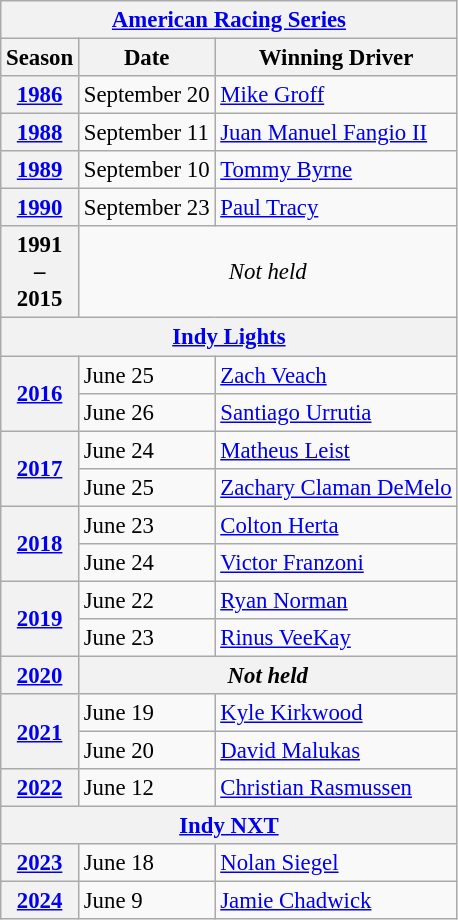<table class="wikitable" style="font-size: 95%;">
<tr>
<th colspan=3><a href='#'>American Racing Series</a></th>
</tr>
<tr>
<th>Season</th>
<th>Date</th>
<th>Winning Driver</th>
</tr>
<tr>
<th><a href='#'>1986</a></th>
<td>September 20</td>
<td> <a href='#'>Mike Groff</a></td>
</tr>
<tr>
<th><a href='#'>1988</a></th>
<td>September 11</td>
<td> <a href='#'>Juan Manuel Fangio II</a></td>
</tr>
<tr>
<th><a href='#'>1989</a></th>
<td>September 10</td>
<td> <a href='#'>Tommy Byrne</a></td>
</tr>
<tr>
<th><a href='#'>1990</a></th>
<td>September 23</td>
<td> <a href='#'>Paul Tracy</a></td>
</tr>
<tr>
<th>1991<br>–<br>2015</th>
<td align=center colspan=2><em>Not held</em></td>
</tr>
<tr>
<th colspan=3><a href='#'>Indy Lights</a></th>
</tr>
<tr>
<th rowspan="2"><a href='#'>2016</a></th>
<td>June 25</td>
<td> <a href='#'>Zach Veach</a></td>
</tr>
<tr>
<td>June 26</td>
<td> <a href='#'>Santiago Urrutia</a></td>
</tr>
<tr>
<th rowspan="2"><a href='#'>2017</a></th>
<td>June 24</td>
<td> <a href='#'>Matheus Leist</a></td>
</tr>
<tr>
<td>June 25</td>
<td> <a href='#'>Zachary Claman DeMelo</a></td>
</tr>
<tr>
<th rowspan="2"><a href='#'>2018</a></th>
<td>June 23</td>
<td> <a href='#'>Colton Herta</a></td>
</tr>
<tr>
<td>June 24</td>
<td> <a href='#'>Victor Franzoni</a></td>
</tr>
<tr>
<th rowspan="2"><a href='#'>2019</a></th>
<td>June 22</td>
<td> <a href='#'>Ryan Norman</a></td>
</tr>
<tr>
<td>June 23</td>
<td> <a href='#'>Rinus VeeKay</a></td>
</tr>
<tr>
<th><a href='#'>2020</a></th>
<th colspan=3><em>Not held</em></th>
</tr>
<tr>
<th rowspan="2"><a href='#'>2021</a></th>
<td>June 19</td>
<td> <a href='#'>Kyle Kirkwood</a></td>
</tr>
<tr>
<td>June 20</td>
<td> <a href='#'>David Malukas</a></td>
</tr>
<tr>
<th><a href='#'>2022</a></th>
<td>June 12</td>
<td> <a href='#'>Christian Rasmussen</a></td>
</tr>
<tr>
<th colspan="3"><a href='#'>Indy NXT</a></th>
</tr>
<tr>
<th><a href='#'>2023</a></th>
<td>June 18</td>
<td> <a href='#'>Nolan Siegel</a></td>
</tr>
<tr>
<th><a href='#'>2024</a></th>
<td>June 9</td>
<td> <a href='#'>Jamie Chadwick</a></td>
</tr>
</table>
